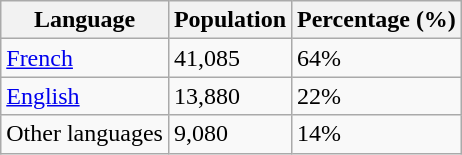<table class="wikitable">
<tr>
<th>Language</th>
<th>Population</th>
<th>Percentage (%)</th>
</tr>
<tr>
<td><a href='#'>French</a></td>
<td>41,085</td>
<td>64%</td>
</tr>
<tr>
<td><a href='#'>English</a></td>
<td>13,880</td>
<td>22%</td>
</tr>
<tr>
<td>Other languages</td>
<td>9,080</td>
<td>14%</td>
</tr>
</table>
